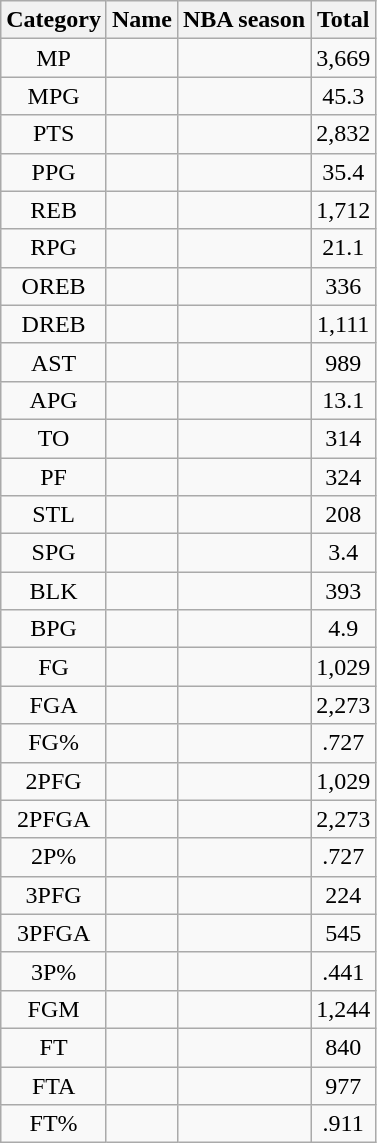<table class="wikitable sortable" style="text-align: center;">
<tr>
<th>Category</th>
<th>Name</th>
<th>NBA season</th>
<th class="unsortable">Total</th>
</tr>
<tr>
<td>MP</td>
<td align="left"></td>
<td></td>
<td>3,669</td>
</tr>
<tr>
<td>MPG</td>
<td align="left"></td>
<td></td>
<td>45.3</td>
</tr>
<tr>
<td>PTS</td>
<td align="left"></td>
<td></td>
<td>2,832</td>
</tr>
<tr>
<td>PPG</td>
<td align="left"></td>
<td></td>
<td>35.4</td>
</tr>
<tr>
<td>REB</td>
<td align="left"></td>
<td></td>
<td>1,712</td>
</tr>
<tr>
<td>RPG</td>
<td align="left"></td>
<td></td>
<td>21.1</td>
</tr>
<tr>
<td>OREB</td>
<td align="left"></td>
<td></td>
<td>336</td>
</tr>
<tr>
<td>DREB</td>
<td align="left"></td>
<td></td>
<td>1,111</td>
</tr>
<tr>
<td>AST</td>
<td align="left"></td>
<td></td>
<td>989</td>
</tr>
<tr>
<td>APG</td>
<td align="left"></td>
<td></td>
<td>13.1</td>
</tr>
<tr>
<td>TO</td>
<td align="left"></td>
<td></td>
<td>314</td>
</tr>
<tr>
<td>PF</td>
<td align="left"></td>
<td></td>
<td>324</td>
</tr>
<tr>
<td>STL</td>
<td align="left"></td>
<td></td>
<td>208</td>
</tr>
<tr>
<td>SPG</td>
<td align="left"></td>
<td></td>
<td>3.4</td>
</tr>
<tr>
<td>BLK</td>
<td align="left"></td>
<td></td>
<td>393</td>
</tr>
<tr>
<td>BPG</td>
<td align="left"></td>
<td></td>
<td>4.9</td>
</tr>
<tr>
<td>FG</td>
<td align="left"></td>
<td></td>
<td>1,029</td>
</tr>
<tr>
<td>FGA</td>
<td align="left"></td>
<td></td>
<td>2,273</td>
</tr>
<tr>
<td>FG%</td>
<td align="left"></td>
<td></td>
<td>.727</td>
</tr>
<tr>
<td>2PFG</td>
<td align="left"></td>
<td></td>
<td>1,029</td>
</tr>
<tr>
<td>2PFGA</td>
<td align="left"></td>
<td></td>
<td>2,273</td>
</tr>
<tr>
<td>2P%</td>
<td align="left"></td>
<td></td>
<td>.727</td>
</tr>
<tr>
<td>3PFG</td>
<td align="left"></td>
<td></td>
<td>224</td>
</tr>
<tr>
<td>3PFGA</td>
<td align="left"></td>
<td></td>
<td>545</td>
</tr>
<tr>
<td>3P%</td>
<td align="left"></td>
<td></td>
<td>.441</td>
</tr>
<tr>
<td>FGM</td>
<td align="left"></td>
<td></td>
<td>1,244</td>
</tr>
<tr>
<td>FT</td>
<td align="left"></td>
<td></td>
<td>840</td>
</tr>
<tr>
<td>FTA</td>
<td align="left"></td>
<td></td>
<td>977</td>
</tr>
<tr>
<td>FT%</td>
<td align="left"></td>
<td></td>
<td>.911</td>
</tr>
</table>
